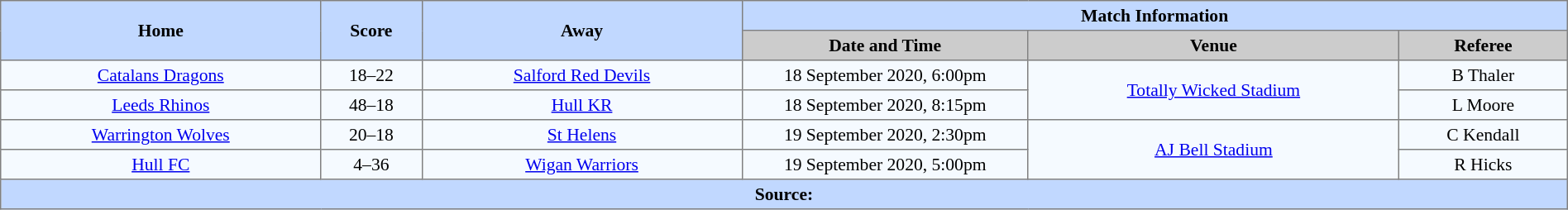<table border=1 style="border-collapse:collapse; font-size:90%; text-align:center"; cellpadding=3 cellspacing=0 width=100%>
<tr bgcolor="#c1d8ff">
<th rowspan=2 width=19%>Home</th>
<th rowspan=2 width=6%>Score</th>
<th rowspan=2 width=19%>Away</th>
<th colspan=6>Match Information</th>
</tr>
<tr bgcolor="#cccccc">
<th width=17%>Date and Time</th>
<th width=22%>Venue</th>
<th width=10%>Referee</th>
</tr>
<tr bgcolor=#f5faff>
<td> <a href='#'>Catalans Dragons</a></td>
<td>18–22</td>
<td> <a href='#'>Salford Red Devils</a></td>
<td>18 September 2020, 6:00pm</td>
<td Rowspan=2><a href='#'>Totally Wicked Stadium</a></td>
<td>B Thaler</td>
</tr>
<tr bgcolor=#f5faff>
<td> <a href='#'>Leeds Rhinos</a></td>
<td>48–18</td>
<td> <a href='#'>Hull KR</a></td>
<td>18 September 2020, 8:15pm</td>
<td>L Moore</td>
</tr>
<tr bgcolor=#f5faff>
<td> <a href='#'>Warrington Wolves</a></td>
<td>20–18</td>
<td> <a href='#'>St Helens</a></td>
<td>19 September 2020, 2:30pm</td>
<td rowspan=2><a href='#'>AJ Bell Stadium</a></td>
<td>C Kendall</td>
</tr>
<tr bgcolor=#f5faff>
<td> <a href='#'>Hull FC</a></td>
<td>4–36</td>
<td> <a href='#'>Wigan Warriors</a></td>
<td>19 September 2020, 5:00pm</td>
<td>R Hicks</td>
</tr>
<tr bgcolor=#c1d8ff>
<th colspan=6>Source:</th>
</tr>
</table>
